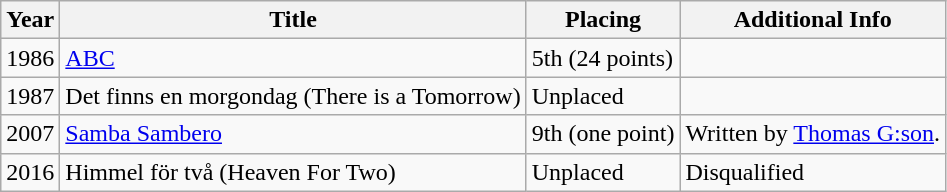<table class="wikitable">
<tr>
<th>Year</th>
<th>Title</th>
<th>Placing</th>
<th>Additional Info</th>
</tr>
<tr>
<td>1986</td>
<td><a href='#'>ABC</a></td>
<td>5th (24 points)</td>
<td></td>
</tr>
<tr>
<td>1987</td>
<td>Det finns en morgondag (There is a Tomorrow)</td>
<td>Unplaced</td>
<td></td>
</tr>
<tr>
<td>2007</td>
<td><a href='#'>Samba Sambero</a></td>
<td>9th (one point)</td>
<td>Written by <a href='#'>Thomas G:son</a>.</td>
</tr>
<tr>
<td>2016</td>
<td>Himmel för två (Heaven For Two)</td>
<td>Unplaced</td>
<td>Disqualified</td>
</tr>
</table>
